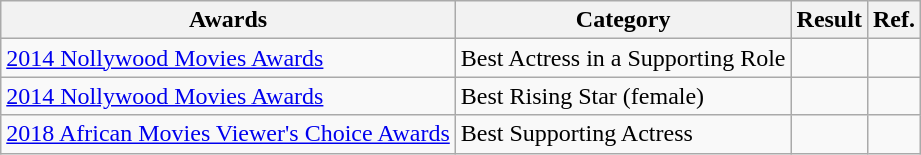<table class="wikitable sortable">
<tr>
<th>Awards</th>
<th>Category</th>
<th>Result</th>
<th>Ref.</th>
</tr>
<tr>
<td><a href='#'>2014 Nollywood Movies Awards</a></td>
<td>Best Actress in a Supporting Role</td>
<td></td>
<td></td>
</tr>
<tr>
<td><a href='#'>2014 Nollywood Movies Awards</a></td>
<td>Best Rising Star (female)</td>
<td></td>
<td></td>
</tr>
<tr>
<td><a href='#'>2018 African Movies Viewer's Choice Awards</a></td>
<td>Best Supporting Actress</td>
<td></td>
<td></td>
</tr>
</table>
